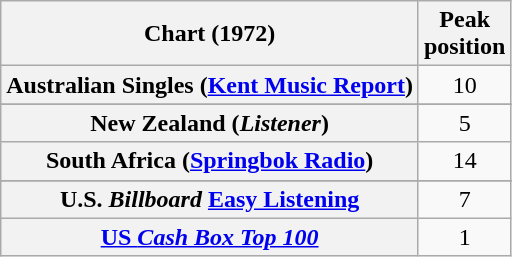<table class="wikitable sortable plainrowheaders" style="text-align:center">
<tr>
<th>Chart (1972)</th>
<th>Peak<br>position</th>
</tr>
<tr>
<th scope="row">Australian Singles (<a href='#'>Kent Music Report</a>)</th>
<td align="center">10</td>
</tr>
<tr>
</tr>
<tr>
</tr>
<tr>
<th scope="row">New Zealand (<em>Listener</em>)</th>
<td style="text-align:center;">5</td>
</tr>
<tr>
<th scope="row">South Africa (<a href='#'>Springbok Radio</a>)</th>
<td style="text-align:center;">14</td>
</tr>
<tr>
</tr>
<tr>
<th scope="row">U.S. <em>Billboard</em> <a href='#'>Easy Listening</a></th>
<td align="center">7</td>
</tr>
<tr>
<th scope="row"><a href='#'>US <em>Cash Box Top 100</em></a></th>
<td style="text-align:center;">1</td>
</tr>
</table>
